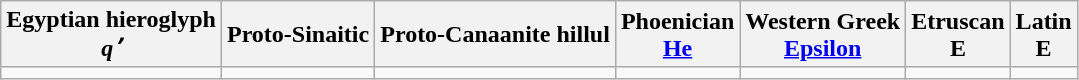<table class="wikitable">
<tr>
<th>Egyptian hieroglyph<br><em>qʼ</em></th>
<th>Proto-Sinaitic</th>
<th>Proto-Canaanite hillul</th>
<th>Phoenician<br><a href='#'>He</a></th>
<th>Western Greek<br><a href='#'>Epsilon</a></th>
<th>Etruscan<br>E</th>
<th>Latin<br>E</th>
</tr>
<tr -- align=center>
<td></td>
<td></td>
<td></td>
<td></td>
<td></td>
<td></td>
<td></td>
</tr>
</table>
